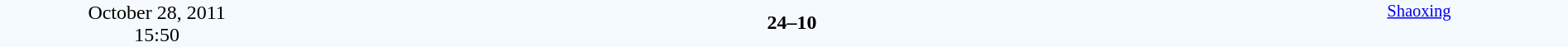<table style="width: 100%; background:#F5FAFF;" cellspacing="0">
<tr>
<td align=center rowspan=3 width=20%>October 28, 2011<br>15:50</td>
</tr>
<tr>
<td width=24% align=right><strong></strong></td>
<td align=center width=13%><strong>24–10</strong></td>
<td width=24%></td>
<td style=font-size:85% rowspan=3 valign=top align=center><a href='#'>Shaoxing</a></td>
</tr>
<tr style=font-size:85%>
<td align=right></td>
<td align=center></td>
<td></td>
</tr>
</table>
